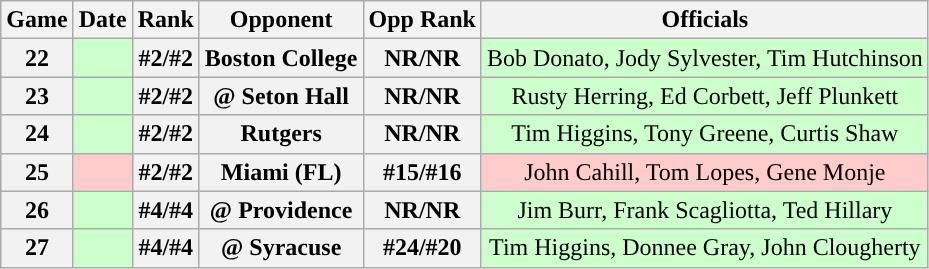<table class="wikitable">
<tr>
<th>Game</th>
<th>Date</th>
<th>Rank</th>
<th>Opponent</th>
<th>Opp Rank</th>
<th>Officials</th>
</tr>
<tr align="center" bgcolor="#ccffcc">
<th>22</th>
<td></td>
<th>#2/#2</th>
<th>Boston College</th>
<th>NR/NR</th>
<td>Bob Donato, Jody Sylvester, Tim Hutchinson</td>
</tr>
<tr align="center" bgcolor="#ccffcc">
<th>23</th>
<td></td>
<th>#2/#2</th>
<th>@ Seton Hall</th>
<th>NR/NR</th>
<td>Rusty Herring, Ed Corbett, Jeff Plunkett</td>
</tr>
<tr align="center" bgcolor="#ccffcc">
<th>24</th>
<td></td>
<th>#2/#2</th>
<th>Rutgers</th>
<th>NR/NR</th>
<td>Tim Higgins, Tony Greene, Curtis Shaw</td>
</tr>
<tr align="center" bgcolor="#ffcccc">
<th>25</th>
<td></td>
<th>#2/#2</th>
<th>Miami (FL)</th>
<th>#15/#16</th>
<td>John Cahill, Tom Lopes, Gene Monje</td>
</tr>
<tr align="center" bgcolor="#ccffcc">
<th>26</th>
<td></td>
<th>#4/#4</th>
<th>@ Providence</th>
<th>NR/NR</th>
<td>Jim Burr, Frank Scagliotta, Ted Hillary</td>
</tr>
<tr align="center" bgcolor="#ccffcc">
<th>27</th>
<td></td>
<th>#4/#4</th>
<th>@ Syracuse</th>
<th>#24/#20</th>
<td>Tim Higgins, Donnee Gray, John Clougherty</td>
</tr>
</table>
